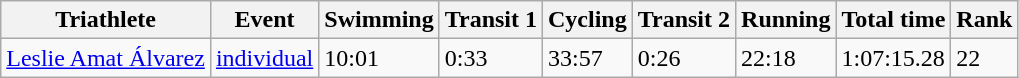<table class="wikitable" border="1">
<tr>
<th>Triathlete</th>
<th>Event</th>
<th>Swimming</th>
<th>Transit 1</th>
<th>Cycling</th>
<th>Transit 2</th>
<th>Running</th>
<th>Total time</th>
<th>Rank</th>
</tr>
<tr>
<td><a href='#'>Leslie Amat Álvarez</a></td>
<td><a href='#'>individual</a></td>
<td>10:01</td>
<td>0:33</td>
<td>33:57</td>
<td>0:26</td>
<td>22:18</td>
<td>1:07:15.28</td>
<td>22</td>
</tr>
</table>
